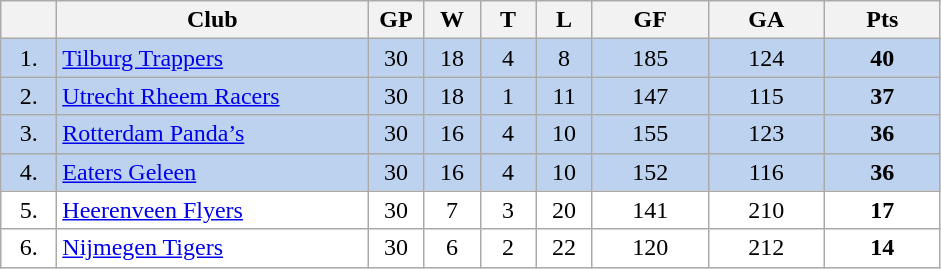<table class="wikitable">
<tr>
<th width="30"></th>
<th width="200">Club</th>
<th width="30">GP</th>
<th width="30">W</th>
<th width="30">T</th>
<th width="30">L</th>
<th width="70">GF</th>
<th width="70">GA</th>
<th width="70">Pts</th>
</tr>
<tr bgcolor="#BCD2EE" align="center">
<td>1.</td>
<td align="left"><a href='#'>Tilburg Trappers</a></td>
<td>30</td>
<td>18</td>
<td>4</td>
<td>8</td>
<td>185</td>
<td>124</td>
<td><strong>40</strong></td>
</tr>
<tr bgcolor="#BCD2EE" align="center">
<td>2.</td>
<td align="left"><a href='#'>Utrecht Rheem Racers</a></td>
<td>30</td>
<td>18</td>
<td>1</td>
<td>11</td>
<td>147</td>
<td>115</td>
<td><strong>37</strong></td>
</tr>
<tr bgcolor="#BCD2EE" align="center">
<td>3.</td>
<td align="left"><a href='#'>Rotterdam Panda’s</a></td>
<td>30</td>
<td>16</td>
<td>4</td>
<td>10</td>
<td>155</td>
<td>123</td>
<td><strong>36</strong></td>
</tr>
<tr bgcolor="#BCD2EE" align="center">
<td>4.</td>
<td align="left"><a href='#'>Eaters Geleen</a></td>
<td>30</td>
<td>16</td>
<td>4</td>
<td>10</td>
<td>152</td>
<td>116</td>
<td><strong>36</strong></td>
</tr>
<tr bgcolor="#FFFFFF" align="center">
<td>5.</td>
<td align="left"><a href='#'>Heerenveen Flyers</a></td>
<td>30</td>
<td>7</td>
<td>3</td>
<td>20</td>
<td>141</td>
<td>210</td>
<td><strong>17</strong></td>
</tr>
<tr bgcolor="#FFFFFF" align="center">
<td>6.</td>
<td align="left"><a href='#'>Nijmegen Tigers</a></td>
<td>30</td>
<td>6</td>
<td>2</td>
<td>22</td>
<td>120</td>
<td>212</td>
<td><strong>14</strong></td>
</tr>
</table>
